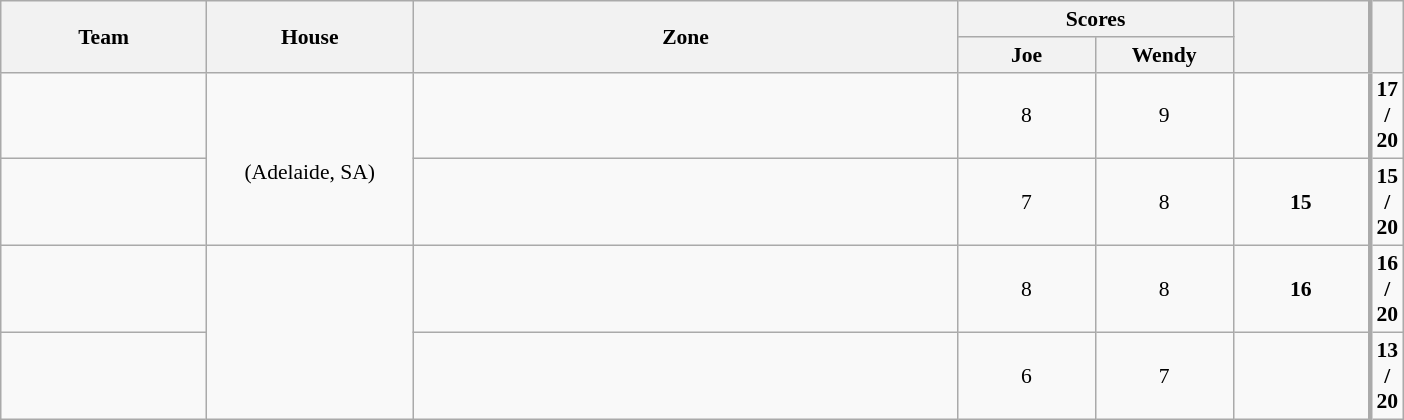<table class="wikitable plainrowheaders" style="text-align:center; font-size:90%; width:65em;">
<tr>
<th rowspan="2">Team</th>
<th rowspan="2">House</th>
<th rowspan="2" style="width:40%;">Zone</th>
<th colspan="2" style="width:30%;">Scores</th>
<th rowspan="2" style="width:15%;"></th>
<th rowspan="2" style="width:15%; border-left:3px solid #aaa;"></th>
</tr>
<tr>
<th style="width:10%;">Joe</th>
<th style="width:10%;">Wendy</th>
</tr>
<tr>
<td style="width:15%;"></td>
<td rowspan=2 style="width:15%;"><br>(Adelaide, SA)</td>
<td></td>
<td>8</td>
<td>9</td>
<td></td>
<td style="border-left:3px solid #aaa;"><strong>17 / 20</strong></td>
</tr>
<tr>
<td style="width:15%;"></td>
<td></td>
<td>7</td>
<td>8</td>
<td><strong>15</strong></td>
<td style="border-left:3px solid #aaa;"><strong>15 / 20</strong></td>
</tr>
<tr>
<td style="width:15%;"></td>
<td rowspan=2 style="width:15%;"><br></td>
<td></td>
<td>8</td>
<td>8</td>
<td><strong>16</strong></td>
<td style="border-left:3px solid #aaa;"><strong>16 / 20</strong></td>
</tr>
<tr>
<td style="width:15%;"></td>
<td></td>
<td>6</td>
<td>7</td>
<td></td>
<td style="border-left:3px solid #aaa;"><strong>13 / 20</strong></td>
</tr>
</table>
